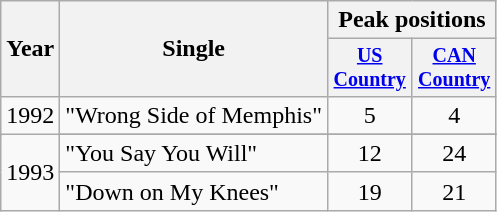<table class="wikitable">
<tr>
<th rowspan="2">Year</th>
<th rowspan="2">Single</th>
<th colspan="2">Peak positions</th>
</tr>
<tr style="font-size:smaller;">
<th width="50"><a href='#'>US Country</a></th>
<th width="50"><a href='#'>CAN Country</a></th>
</tr>
<tr>
<td rowspan="2">1992</td>
<td>"Wrong Side of Memphis"</td>
<td align="center">5</td>
<td align="center">4</td>
</tr>
<tr>
</tr>
<tr>
<td rowspan="2">1993</td>
<td>"You Say You Will"</td>
<td align="center">12</td>
<td align="center">24</td>
</tr>
<tr>
<td>"Down on My Knees"</td>
<td align="center">19</td>
<td align="center">21</td>
</tr>
</table>
